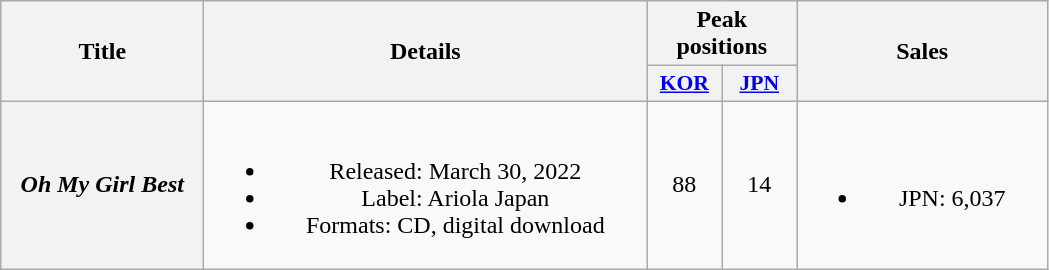<table class="wikitable plainrowheaders" style="text-align:center;">
<tr>
<th scope="col" rowspan="2" style="width:8em;">Title</th>
<th scope="col" rowspan="2" style="width:18em;">Details</th>
<th scope="col" colspan="2">Peak positions</th>
<th scope="col" rowspan="2" style="width:10em;">Sales</th>
</tr>
<tr>
<th scope="col" style="width:3em;font-size:90%;"><a href='#'>KOR</a><br></th>
<th scope="col" style="width:3em;font-size:90%;"><a href='#'>JPN</a><br></th>
</tr>
<tr>
<th scope="row"><em>Oh My Girl Best</em></th>
<td><br><ul><li>Released: March 30, 2022 </li><li>Label: Ariola Japan</li><li>Formats: CD, digital download</li></ul></td>
<td>88</td>
<td>14</td>
<td><br><ul><li>JPN: 6,037</li></ul></td>
</tr>
</table>
